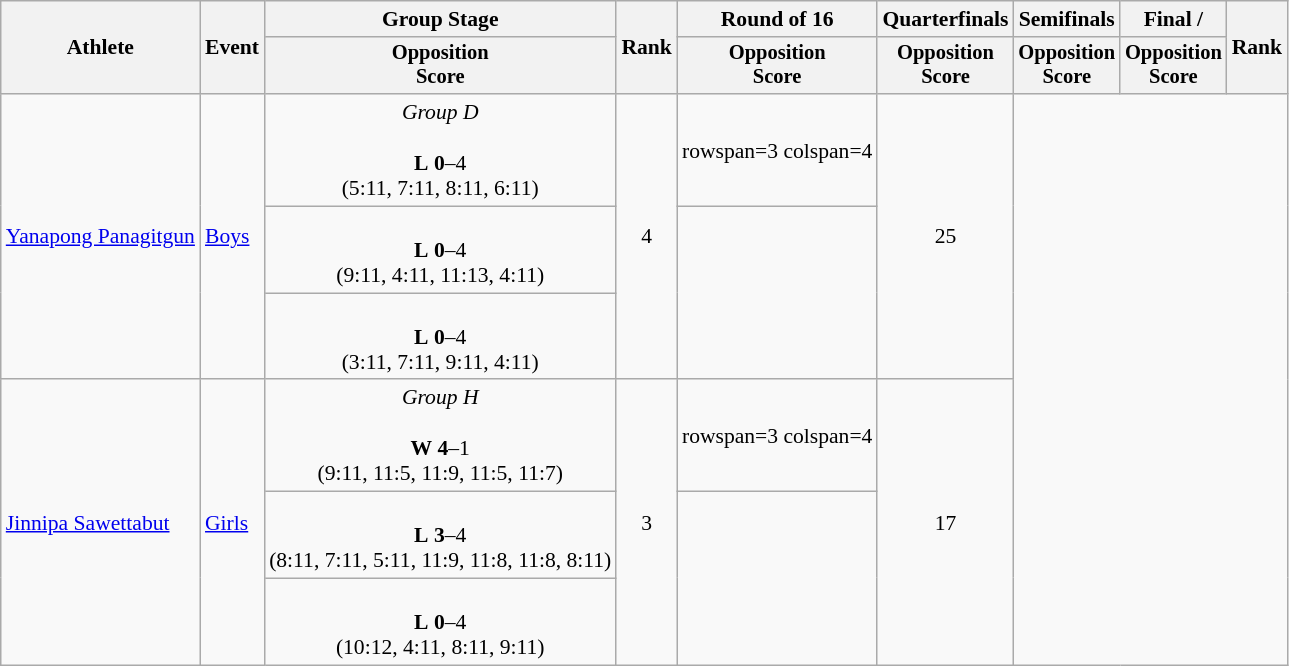<table class=wikitable style="font-size:90%">
<tr>
<th rowspan="2">Athlete</th>
<th rowspan="2">Event</th>
<th>Group Stage</th>
<th rowspan="2">Rank</th>
<th>Round of 16</th>
<th>Quarterfinals</th>
<th>Semifinals</th>
<th>Final / </th>
<th rowspan=2>Rank</th>
</tr>
<tr style="font-size:95%">
<th>Opposition<br>Score</th>
<th>Opposition<br>Score</th>
<th>Opposition<br>Score</th>
<th>Opposition<br>Score</th>
<th>Opposition<br>Score</th>
</tr>
<tr align=center>
<td align=left rowspan=3><a href='#'>Yanapong Panagitgun</a></td>
<td align=left rowspan=3><a href='#'>Boys</a></td>
<td><em>Group D</em><br><br> <strong>L</strong> <strong>0</strong>–4 <br>(5:11, 7:11, 8:11, 6:11)</td>
<td rowspan=3>4</td>
<td>rowspan=3 colspan=4 </td>
<td rowspan=3>25</td>
</tr>
<tr align=center>
<td><br> <strong>L</strong> <strong>0</strong>–4 <br>(9:11, 4:11, 11:13, 4:11)</td>
</tr>
<tr align=center>
<td><br> <strong>L</strong> <strong>0</strong>–4 <br>(3:11, 7:11, 9:11, 4:11)</td>
</tr>
<tr align=center>
<td align=left rowspan=3><a href='#'>Jinnipa Sawettabut</a></td>
<td align=left rowspan=3><a href='#'>Girls</a></td>
<td><em>Group H</em><br><br> <strong>W</strong> <strong>4</strong>–1 <br>(9:11, 11:5, 11:9, 11:5, 11:7)</td>
<td rowspan=3>3</td>
<td>rowspan=3 colspan=4 </td>
<td rowspan=3>17</td>
</tr>
<tr align=center>
<td><br> <strong>L</strong> <strong>3</strong>–4 <br>(8:11, 7:11, 5:11, 11:9, 11:8, 11:8, 8:11)</td>
</tr>
<tr align=center>
<td><br> <strong>L</strong> <strong>0</strong>–4 <br>(10:12, 4:11, 8:11, 9:11)</td>
</tr>
</table>
